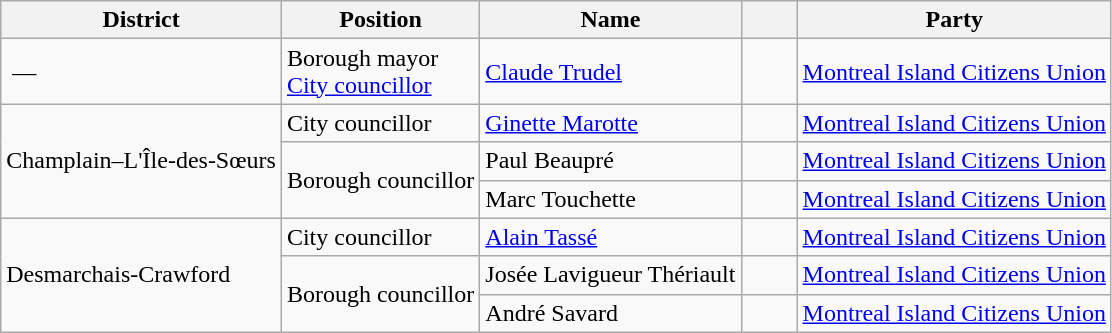<table class="wikitable" border="1">
<tr>
<th>District</th>
<th>Position</th>
<th>Name</th>
<th width="30px"> </th>
<th>Party</th>
</tr>
<tr>
<td> —</td>
<td>Borough mayor<br><a href='#'>City councillor</a></td>
<td><a href='#'>Claude Trudel</a></td>
<td> </td>
<td><a href='#'>Montreal Island Citizens Union</a></td>
</tr>
<tr>
<td rowspan=3>Champlain–L'Île-des-Sœurs</td>
<td>City councillor</td>
<td><a href='#'>Ginette Marotte</a></td>
<td> </td>
<td><a href='#'>Montreal Island Citizens Union</a></td>
</tr>
<tr>
<td rowspan=2>Borough councillor</td>
<td>Paul Beaupré</td>
<td> </td>
<td><a href='#'>Montreal Island Citizens Union</a></td>
</tr>
<tr>
<td>Marc Touchette</td>
<td> </td>
<td><a href='#'>Montreal Island Citizens Union</a></td>
</tr>
<tr>
<td rowspan=3>Desmarchais-Crawford</td>
<td>City councillor</td>
<td><a href='#'>Alain Tassé</a></td>
<td> </td>
<td><a href='#'>Montreal Island Citizens Union</a></td>
</tr>
<tr>
<td rowspan=2>Borough councillor</td>
<td>Josée Lavigueur Thériault</td>
<td> </td>
<td><a href='#'>Montreal Island Citizens Union</a></td>
</tr>
<tr>
<td>André Savard</td>
<td> </td>
<td><a href='#'>Montreal Island Citizens Union</a></td>
</tr>
</table>
